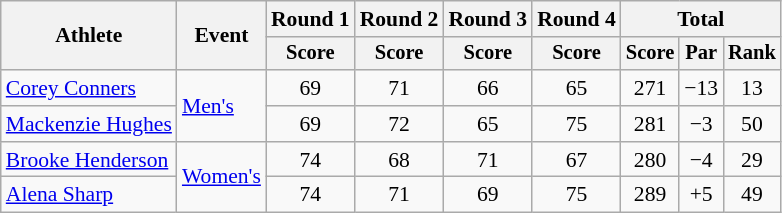<table class=wikitable style=font-size:90%;text-align:center>
<tr>
<th rowspan=2>Athlete</th>
<th rowspan=2>Event</th>
<th>Round 1</th>
<th>Round 2</th>
<th>Round 3</th>
<th>Round 4</th>
<th colspan=3>Total</th>
</tr>
<tr style=font-size:95%>
<th>Score</th>
<th>Score</th>
<th>Score</th>
<th>Score</th>
<th>Score</th>
<th>Par</th>
<th>Rank</th>
</tr>
<tr>
<td align=left><a href='#'>Corey Conners</a></td>
<td align=left rowspan=2><a href='#'>Men's</a></td>
<td>69</td>
<td>71</td>
<td>66</td>
<td>65</td>
<td>271</td>
<td>−13</td>
<td>13</td>
</tr>
<tr>
<td align=left><a href='#'>Mackenzie Hughes</a></td>
<td>69</td>
<td>72</td>
<td>65</td>
<td>75</td>
<td>281</td>
<td>−3</td>
<td>50</td>
</tr>
<tr>
<td align=left><a href='#'>Brooke Henderson</a></td>
<td align=left rowspan=2><a href='#'>Women's</a></td>
<td>74</td>
<td>68</td>
<td>71</td>
<td>67</td>
<td>280</td>
<td>−4</td>
<td>29</td>
</tr>
<tr>
<td align=left><a href='#'>Alena Sharp</a></td>
<td>74</td>
<td>71</td>
<td>69</td>
<td>75</td>
<td>289</td>
<td>+5</td>
<td>49</td>
</tr>
</table>
